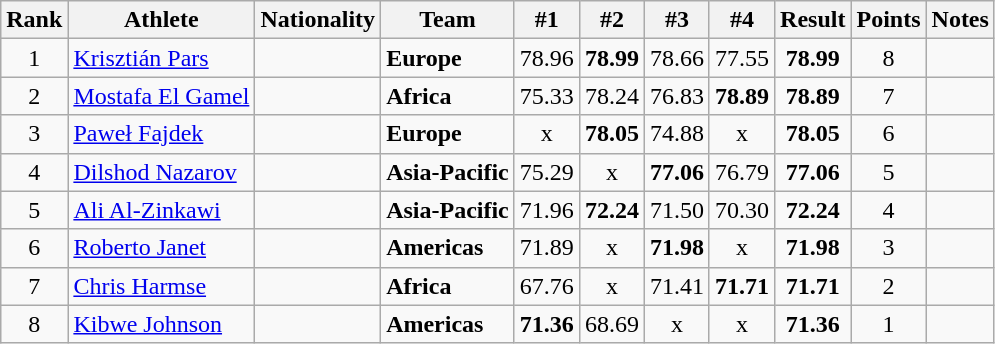<table class="wikitable sortable" style="text-align:center">
<tr>
<th>Rank</th>
<th>Athlete</th>
<th>Nationality</th>
<th>Team</th>
<th>#1</th>
<th>#2</th>
<th>#3</th>
<th>#4</th>
<th>Result</th>
<th>Points</th>
<th>Notes</th>
</tr>
<tr>
<td>1</td>
<td align="left"><a href='#'>Krisztián Pars</a></td>
<td align=left></td>
<td align=left><strong>Europe</strong></td>
<td>78.96</td>
<td><strong>78.99</strong></td>
<td>78.66</td>
<td>77.55</td>
<td><strong>78.99</strong></td>
<td>8</td>
<td></td>
</tr>
<tr>
<td>2</td>
<td align="left"><a href='#'>Mostafa El Gamel</a></td>
<td align=left></td>
<td align=left><strong>Africa</strong></td>
<td>75.33</td>
<td>78.24</td>
<td>76.83</td>
<td><strong>78.89</strong></td>
<td><strong>78.89</strong></td>
<td>7</td>
<td></td>
</tr>
<tr>
<td>3</td>
<td align="left"><a href='#'>Paweł Fajdek</a></td>
<td align=left></td>
<td align=left><strong>Europe</strong></td>
<td>x</td>
<td><strong>78.05</strong></td>
<td>74.88</td>
<td>x</td>
<td><strong>78.05</strong></td>
<td>6</td>
<td></td>
</tr>
<tr>
<td>4</td>
<td align="left"><a href='#'>Dilshod Nazarov</a></td>
<td align=left></td>
<td align=left><strong>Asia-Pacific</strong></td>
<td>75.29</td>
<td>x</td>
<td><strong>77.06</strong></td>
<td>76.79</td>
<td><strong>77.06</strong></td>
<td>5</td>
<td></td>
</tr>
<tr>
<td>5</td>
<td align="left"><a href='#'>Ali Al-Zinkawi</a></td>
<td align=left></td>
<td align=left><strong>Asia-Pacific</strong></td>
<td>71.96</td>
<td><strong>72.24</strong></td>
<td>71.50</td>
<td>70.30</td>
<td><strong>72.24</strong></td>
<td>4</td>
<td></td>
</tr>
<tr>
<td>6</td>
<td align="left"><a href='#'>Roberto Janet</a></td>
<td align=left></td>
<td align=left><strong>Americas</strong></td>
<td>71.89</td>
<td>x</td>
<td><strong>71.98</strong></td>
<td>x</td>
<td><strong>71.98</strong></td>
<td>3</td>
<td></td>
</tr>
<tr>
<td>7</td>
<td align="left"><a href='#'>Chris Harmse</a></td>
<td align=left></td>
<td align=left><strong>Africa</strong></td>
<td>67.76</td>
<td>x</td>
<td>71.41</td>
<td><strong>71.71</strong></td>
<td><strong>71.71</strong></td>
<td>2</td>
<td></td>
</tr>
<tr>
<td>8</td>
<td align="left"><a href='#'>Kibwe Johnson</a></td>
<td align=left></td>
<td align=left><strong>Americas</strong></td>
<td><strong>71.36</strong></td>
<td>68.69</td>
<td>x</td>
<td>x</td>
<td><strong>71.36</strong></td>
<td>1</td>
<td></td>
</tr>
</table>
